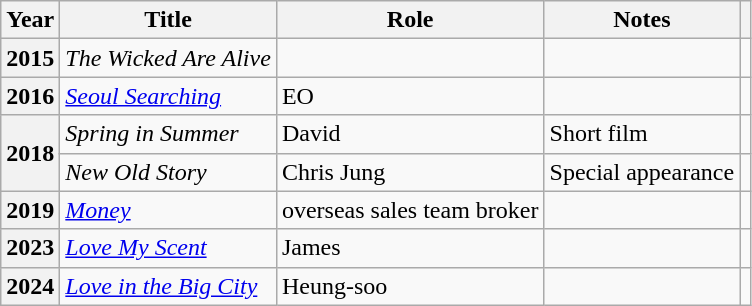<table class="wikitable sortable plainrowheaders">
<tr>
<th scope="col">Year</th>
<th scope="col">Title</th>
<th scope="col">Role</th>
<th scope="col">Notes</th>
<th scope="col" class="unsortable"></th>
</tr>
<tr>
<th scope="row" rowspan="1">2015</th>
<td><em>The Wicked Are Alive</em></td>
<td></td>
<td></td>
<td></td>
</tr>
<tr>
<th scope="row" rowspan="1">2016</th>
<td><em><a href='#'>Seoul Searching</a></em></td>
<td>EO</td>
<td></td>
<td></td>
</tr>
<tr>
<th scope="row" rowspan="2">2018</th>
<td><em>Spring in Summer</em></td>
<td>David</td>
<td>Short film</td>
<td></td>
</tr>
<tr>
<td><em>New Old Story</em></td>
<td>Chris Jung</td>
<td>Special appearance</td>
<td></td>
</tr>
<tr>
<th scope="row">2019</th>
<td><em><a href='#'>Money</a></em></td>
<td>overseas sales team broker</td>
<td></td>
<td></td>
</tr>
<tr>
<th scope="row">2023</th>
<td><em><a href='#'>Love My Scent</a></em></td>
<td>James</td>
<td></td>
<td></td>
</tr>
<tr>
<th scope="row">2024</th>
<td><em><a href='#'>Love in the Big City</a></em></td>
<td>Heung-soo</td>
<td></td>
<td></td>
</tr>
</table>
